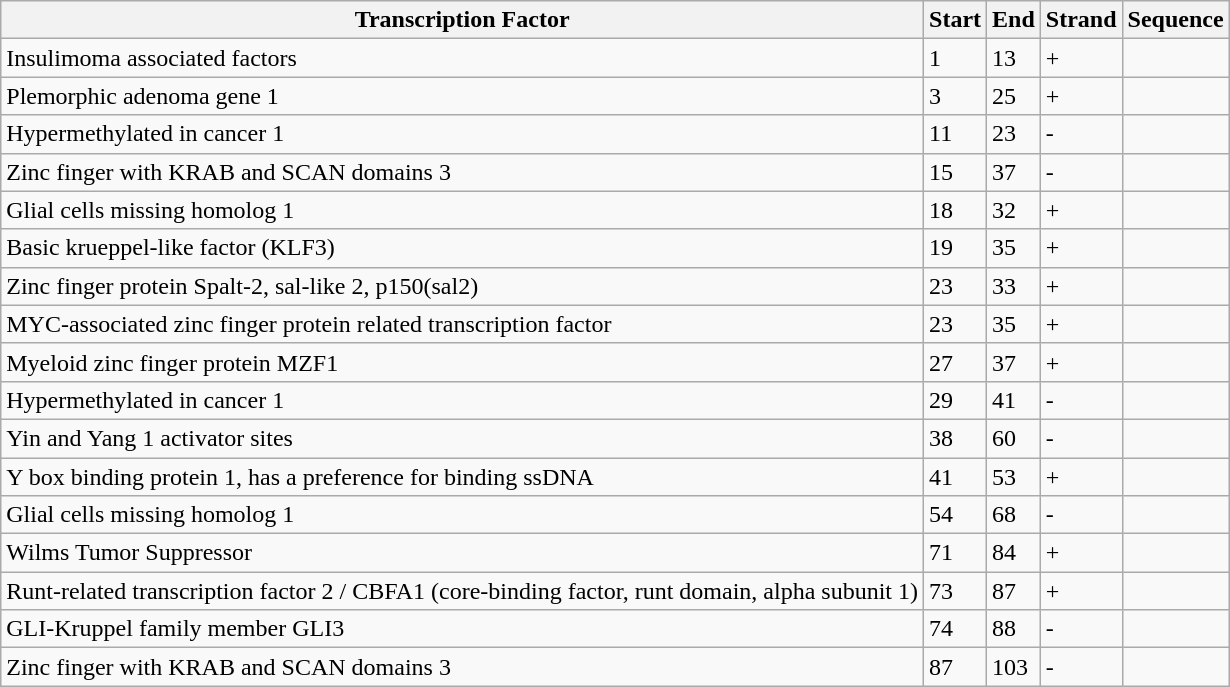<table class="wikitable sortable">
<tr>
<th>Transcription Factor</th>
<th>Start</th>
<th>End</th>
<th>Strand</th>
<th>Sequence</th>
</tr>
<tr>
<td>Insulimoma associated factors</td>
<td>1</td>
<td>13</td>
<td>+</td>
<td></td>
</tr>
<tr>
<td>Plemorphic adenoma gene 1</td>
<td>3</td>
<td>25</td>
<td>+</td>
<td></td>
</tr>
<tr>
<td>Hypermethylated in cancer 1</td>
<td>11</td>
<td>23</td>
<td>-</td>
<td></td>
</tr>
<tr>
<td>Zinc finger with KRAB and SCAN domains 3</td>
<td>15</td>
<td>37</td>
<td>-</td>
<td></td>
</tr>
<tr>
<td>Glial cells missing homolog 1</td>
<td>18</td>
<td>32</td>
<td>+</td>
<td></td>
</tr>
<tr>
<td>Basic krueppel-like factor (KLF3)</td>
<td>19</td>
<td>35</td>
<td>+</td>
<td></td>
</tr>
<tr>
<td>Zinc finger protein Spalt-2, sal-like 2, p150(sal2)</td>
<td>23</td>
<td>33</td>
<td>+</td>
<td></td>
</tr>
<tr>
<td>MYC-associated zinc finger protein related transcription factor</td>
<td>23</td>
<td>35</td>
<td>+</td>
<td></td>
</tr>
<tr>
<td>Myeloid zinc finger protein MZF1</td>
<td>27</td>
<td>37</td>
<td>+</td>
<td></td>
</tr>
<tr>
<td>Hypermethylated in cancer 1</td>
<td>29</td>
<td>41</td>
<td>-</td>
<td></td>
</tr>
<tr>
<td>Yin and Yang 1 activator sites</td>
<td>38</td>
<td>60</td>
<td>-</td>
<td></td>
</tr>
<tr>
<td>Y box binding protein 1, has a preference for binding ssDNA</td>
<td>41</td>
<td>53</td>
<td>+</td>
<td></td>
</tr>
<tr>
<td>Glial cells missing homolog 1</td>
<td>54</td>
<td>68</td>
<td>-</td>
<td></td>
</tr>
<tr>
<td>Wilms Tumor Suppressor</td>
<td>71</td>
<td>84</td>
<td>+</td>
<td></td>
</tr>
<tr>
<td>Runt-related transcription factor 2 / CBFA1 (core-binding factor, runt domain, alpha subunit 1)</td>
<td>73</td>
<td>87</td>
<td>+</td>
<td></td>
</tr>
<tr>
<td>GLI-Kruppel family member GLI3</td>
<td>74</td>
<td>88</td>
<td>-</td>
<td></td>
</tr>
<tr>
<td>Zinc finger with KRAB and SCAN domains 3</td>
<td>87</td>
<td>103</td>
<td>-</td>
<td></td>
</tr>
</table>
